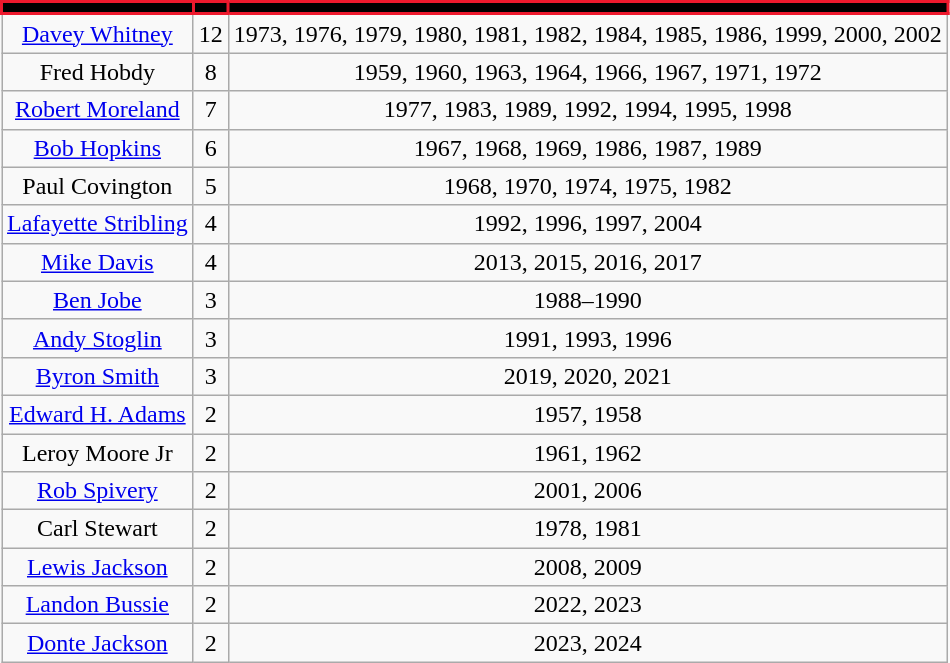<table class="wikitable sortable" style="text-align: center">
<tr bgcolor=black>
<td style="border:2px solid #ED192D"></td>
<td style="border:2px solid #ED192D"></td>
<td style="border:2px solid #ED192D"></td>
</tr>
<tr>
<td><a href='#'>Davey Whitney</a></td>
<td>12</td>
<td>1973, 1976, 1979, 1980, 1981, 1982, 1984, 1985, 1986, 1999, 2000, 2002</td>
</tr>
<tr>
<td>Fred Hobdy</td>
<td>8</td>
<td>1959, 1960, 1963, 1964, 1966, 1967, 1971, 1972</td>
</tr>
<tr>
<td><a href='#'>Robert Moreland</a></td>
<td>7</td>
<td>1977, 1983, 1989, 1992, 1994, 1995, 1998</td>
</tr>
<tr>
<td><a href='#'>Bob Hopkins</a></td>
<td>6</td>
<td>1967, 1968, 1969, 1986, 1987, 1989</td>
</tr>
<tr>
<td>Paul Covington</td>
<td>5</td>
<td>1968, 1970, 1974, 1975, 1982</td>
</tr>
<tr>
<td><a href='#'>Lafayette Stribling</a></td>
<td>4</td>
<td>1992, 1996, 1997, 2004</td>
</tr>
<tr>
<td><a href='#'>Mike Davis</a></td>
<td>4</td>
<td>2013, 2015, 2016, 2017</td>
</tr>
<tr>
<td><a href='#'>Ben Jobe</a></td>
<td>3</td>
<td>1988–1990</td>
</tr>
<tr>
<td><a href='#'>Andy Stoglin</a></td>
<td>3</td>
<td>1991, 1993, 1996</td>
</tr>
<tr>
<td><a href='#'>Byron Smith</a></td>
<td>3</td>
<td>2019, 2020, 2021</td>
</tr>
<tr>
<td><a href='#'>Edward H. Adams</a></td>
<td>2</td>
<td>1957, 1958</td>
</tr>
<tr>
<td>Leroy Moore Jr</td>
<td>2</td>
<td>1961, 1962</td>
</tr>
<tr>
<td><a href='#'>Rob Spivery</a></td>
<td>2</td>
<td>2001, 2006</td>
</tr>
<tr>
<td>Carl Stewart</td>
<td>2</td>
<td>1978, 1981</td>
</tr>
<tr>
<td><a href='#'>Lewis Jackson</a></td>
<td>2</td>
<td>2008, 2009</td>
</tr>
<tr>
<td><a href='#'>Landon Bussie</a></td>
<td>2</td>
<td>2022, 2023</td>
</tr>
<tr>
<td><a href='#'>Donte Jackson</a></td>
<td>2</td>
<td>2023, 2024</td>
</tr>
</table>
